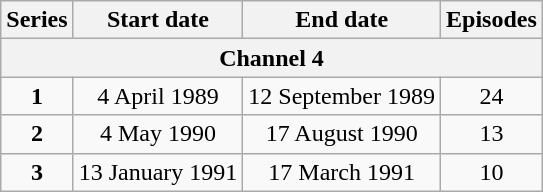<table class="wikitable" style="text-align:center;">
<tr>
<th>Series</th>
<th>Start date</th>
<th>End date</th>
<th>Episodes</th>
</tr>
<tr>
<th colspan=4>Channel 4</th>
</tr>
<tr>
<td><strong>1</strong></td>
<td>4 April 1989</td>
<td>12 September 1989</td>
<td>24</td>
</tr>
<tr>
<td><strong>2</strong></td>
<td>4 May 1990</td>
<td>17 August 1990</td>
<td>13</td>
</tr>
<tr>
<td><strong>3</strong></td>
<td>13 January 1991</td>
<td>17 March 1991</td>
<td>10</td>
</tr>
</table>
